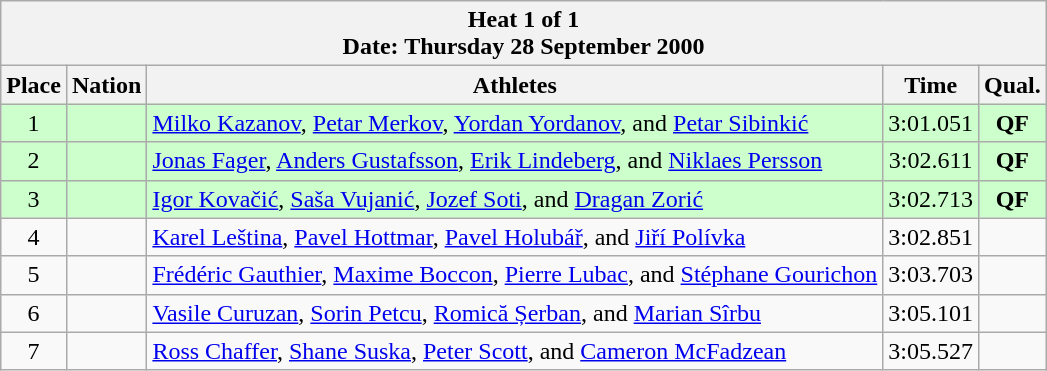<table class="wikitable sortable">
<tr>
<th colspan=5>Heat 1 of 1 <br> Date: Thursday 28 September 2000</th>
</tr>
<tr>
<th rowspan=1>Place</th>
<th rowspan=1>Nation</th>
<th rowspan=1>Athletes</th>
<th rowspan=1>Time</th>
<th rowspan=1>Qual.</th>
</tr>
<tr bgcolor = "ccffcc">
<td align="center">1</td>
<td align="left"></td>
<td align="left"><a href='#'>Milko Kazanov</a>, <a href='#'>Petar Merkov</a>, <a href='#'>Yordan Yordanov</a>, and <a href='#'>Petar Sibinkić</a></td>
<td align="center">3:01.051</td>
<td align="center"><strong>QF</strong></td>
</tr>
<tr bgcolor = "ccffcc">
<td align="center">2</td>
<td align="left"></td>
<td align="left"><a href='#'>Jonas Fager</a>, <a href='#'>Anders Gustafsson</a>, <a href='#'>Erik Lindeberg</a>, and <a href='#'>Niklaes Persson</a></td>
<td align="center">3:02.611</td>
<td align="center"><strong>QF</strong></td>
</tr>
<tr bgcolor = "ccffcc">
<td align="center">3</td>
<td align="left"></td>
<td align="left"><a href='#'>Igor Kovačić</a>, <a href='#'>Saša Vujanić</a>, <a href='#'>Jozef Soti</a>, and <a href='#'>Dragan Zorić</a></td>
<td align="center">3:02.713</td>
<td align="center"><strong>QF</strong></td>
</tr>
<tr>
<td align="center">4</td>
<td align="left"></td>
<td align="left"><a href='#'>Karel Leština</a>, <a href='#'>Pavel Hottmar</a>, <a href='#'>Pavel Holubář</a>, and <a href='#'>Jiří Polívka</a></td>
<td align="center">3:02.851</td>
<td align="center"></td>
</tr>
<tr>
<td align="center">5</td>
<td align="left"></td>
<td align="left"><a href='#'>Frédéric Gauthier</a>, <a href='#'>Maxime Boccon</a>, <a href='#'>Pierre Lubac</a>, and <a href='#'>Stéphane Gourichon</a></td>
<td align="center">3:03.703</td>
<td align="center"></td>
</tr>
<tr>
<td align="center">6</td>
<td align="left"></td>
<td align="left"><a href='#'>Vasile Curuzan</a>, <a href='#'>Sorin Petcu</a>, <a href='#'>Romică Șerban</a>, and <a href='#'>Marian Sîrbu</a></td>
<td align="center">3:05.101</td>
<td align="center"></td>
</tr>
<tr>
<td align="center">7</td>
<td align="left"></td>
<td align="left"><a href='#'>Ross Chaffer</a>, <a href='#'>Shane Suska</a>, <a href='#'>Peter Scott</a>, and <a href='#'>Cameron McFadzean</a></td>
<td align="center">3:05.527</td>
<td align="center"></td>
</tr>
</table>
